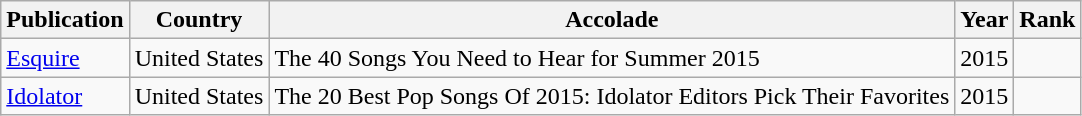<table class="wikitable sortable">
<tr>
<th>Publication</th>
<th>Country</th>
<th>Accolade</th>
<th>Year</th>
<th style="text-align:center;">Rank</th>
</tr>
<tr>
<td><a href='#'>Esquire</a></td>
<td>United States</td>
<td>The 40 Songs You Need to Hear for Summer 2015</td>
<td>2015</td>
<td></td>
</tr>
<tr>
<td><a href='#'>Idolator</a></td>
<td>United States</td>
<td>The 20 Best Pop Songs Of 2015: Idolator Editors Pick Their Favorites</td>
<td>2015</td>
<td></td>
</tr>
</table>
